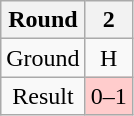<table class="wikitable" style="text-align:center">
<tr>
<th>Round</th>
<th>2</th>
</tr>
<tr>
<td>Ground</td>
<td>H</td>
</tr>
<tr>
<td>Result</td>
<td bgcolor="#FFCCCC">0–1</td>
</tr>
</table>
